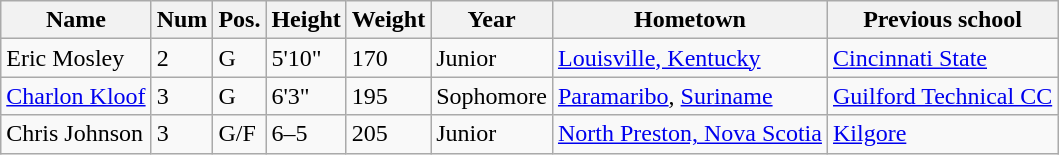<table class="wikitable sortable">
<tr>
<th>Name</th>
<th>Num</th>
<th>Pos.</th>
<th>Height</th>
<th>Weight</th>
<th>Year</th>
<th>Hometown</th>
<th>Previous school</th>
</tr>
<tr>
<td>Eric Mosley</td>
<td>2</td>
<td>G</td>
<td>5'10"</td>
<td>170</td>
<td>Junior</td>
<td><a href='#'>Louisville, Kentucky</a></td>
<td><a href='#'>Cincinnati State</a></td>
</tr>
<tr>
<td><a href='#'>Charlon Kloof</a></td>
<td>3</td>
<td>G</td>
<td>6'3"</td>
<td>195</td>
<td>Sophomore</td>
<td><a href='#'>Paramaribo</a>, <a href='#'>Suriname</a></td>
<td><a href='#'>Guilford Technical CC</a></td>
</tr>
<tr>
<td>Chris Johnson</td>
<td>3</td>
<td>G/F</td>
<td>6–5</td>
<td>205</td>
<td>Junior</td>
<td><a href='#'>North Preston, Nova Scotia</a></td>
<td><a href='#'>Kilgore</a></td>
</tr>
</table>
